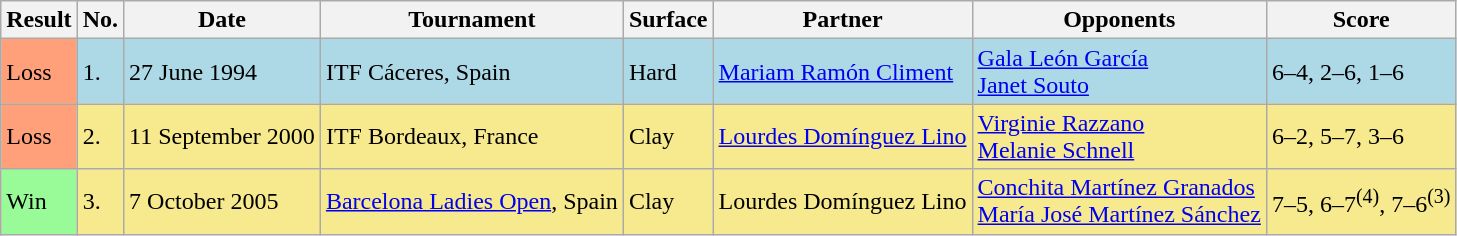<table class="sortable wikitable">
<tr>
<th>Result</th>
<th>No.</th>
<th>Date</th>
<th>Tournament</th>
<th>Surface</th>
<th>Partner</th>
<th>Opponents</th>
<th class="unsortable">Score</th>
</tr>
<tr bgcolor="lightblue">
<td style="background:#ffa07a;">Loss</td>
<td>1.</td>
<td>27 June 1994</td>
<td>ITF Cáceres, Spain</td>
<td>Hard</td>
<td> <a href='#'>Mariam Ramón Climent</a></td>
<td> <a href='#'>Gala León García</a> <br>  <a href='#'>Janet Souto</a></td>
<td>6–4, 2–6, 1–6</td>
</tr>
<tr bgcolor="#F7E98E">
<td style="background:#ffa07a;">Loss</td>
<td>2.</td>
<td>11 September 2000</td>
<td>ITF Bordeaux, France</td>
<td>Clay</td>
<td> <a href='#'>Lourdes Domínguez Lino</a></td>
<td> <a href='#'>Virginie Razzano</a> <br>  <a href='#'>Melanie Schnell</a></td>
<td>6–2, 5–7, 3–6</td>
</tr>
<tr bgcolor="#F7E98E">
<td style="background:#98fb98;">Win</td>
<td>3.</td>
<td>7 October 2005</td>
<td><a href='#'>Barcelona Ladies Open</a>, Spain</td>
<td>Clay</td>
<td> Lourdes Domínguez Lino</td>
<td> <a href='#'>Conchita Martínez Granados</a> <br>  <a href='#'>María José Martínez Sánchez</a></td>
<td>7–5, 6–7<sup>(4)</sup>, 7–6<sup>(3)</sup></td>
</tr>
</table>
